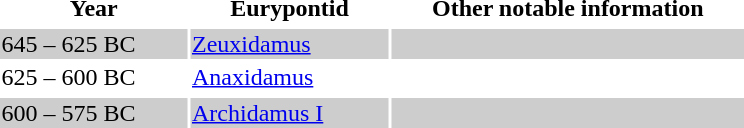<table border="0" width=500px>
<tr>
<th>Year</th>
<th>Eurypontid</th>
<th>Other notable information</th>
</tr>
<tr>
</tr>
<tr bgcolor="#cdcdcd">
<td width=123px> 645 – 625 BC</td>
<td width=130px><a href='#'>Zeuxidamus</a></td>
<td></td>
</tr>
<tr>
<td> 625 – 600 BC</td>
<td><a href='#'>Anaxidamus</a></td>
<td></td>
</tr>
<tr>
</tr>
<tr bgcolor="#cdcdcd">
<td> 600 – 575 BC</td>
<td><a href='#'>Archidamus I</a></td>
<td></td>
</tr>
</table>
